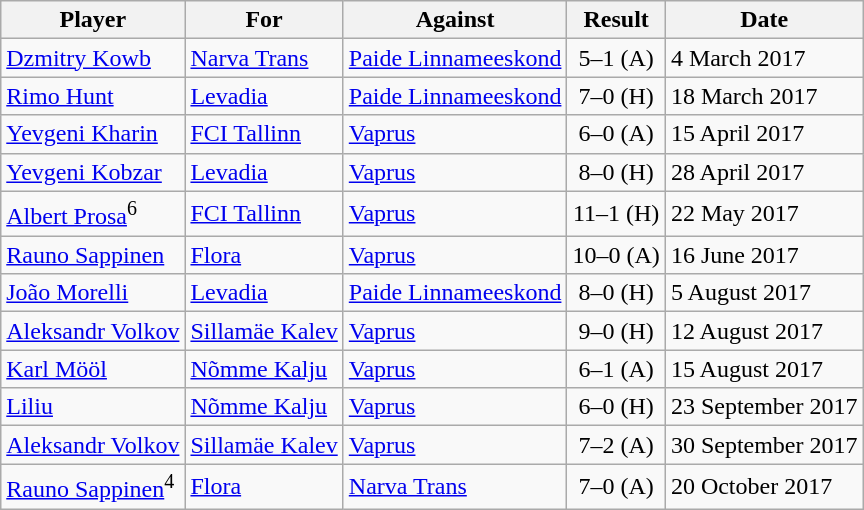<table class="wikitable">
<tr>
<th>Player</th>
<th>For</th>
<th>Against</th>
<th>Result</th>
<th>Date</th>
</tr>
<tr>
<td> <a href='#'>Dzmitry Kowb</a></td>
<td><a href='#'>Narva Trans</a></td>
<td><a href='#'>Paide Linnameeskond</a></td>
<td align=center>5–1 (A)</td>
<td>4 March 2017</td>
</tr>
<tr>
<td> <a href='#'>Rimo Hunt</a></td>
<td><a href='#'>Levadia</a></td>
<td><a href='#'>Paide Linnameeskond</a></td>
<td align=center>7–0 (H)</td>
<td>18 March 2017</td>
</tr>
<tr>
<td> <a href='#'>Yevgeni Kharin</a></td>
<td><a href='#'>FCI Tallinn</a></td>
<td><a href='#'>Vaprus</a></td>
<td align=center>6–0 (A)</td>
<td>15 April 2017</td>
</tr>
<tr>
<td> <a href='#'>Yevgeni Kobzar</a></td>
<td><a href='#'>Levadia</a></td>
<td><a href='#'>Vaprus</a></td>
<td align=center>8–0 (H)</td>
<td>28 April 2017</td>
</tr>
<tr>
<td> <a href='#'>Albert Prosa</a><sup>6</sup></td>
<td><a href='#'>FCI Tallinn</a></td>
<td><a href='#'>Vaprus</a></td>
<td align=center>11–1 (H)</td>
<td>22 May 2017</td>
</tr>
<tr>
<td> <a href='#'>Rauno Sappinen</a></td>
<td><a href='#'>Flora</a></td>
<td><a href='#'>Vaprus</a></td>
<td align=center>10–0 (A)</td>
<td>16 June 2017</td>
</tr>
<tr>
<td> <a href='#'>João Morelli</a></td>
<td><a href='#'>Levadia</a></td>
<td><a href='#'>Paide Linnameeskond</a></td>
<td align=center>8–0 (H)</td>
<td>5 August 2017</td>
</tr>
<tr>
<td> <a href='#'>Aleksandr Volkov</a></td>
<td><a href='#'>Sillamäe Kalev</a></td>
<td><a href='#'>Vaprus</a></td>
<td align=center>9–0 (H)</td>
<td>12 August 2017</td>
</tr>
<tr>
<td> <a href='#'>Karl Mööl</a></td>
<td><a href='#'>Nõmme Kalju</a></td>
<td><a href='#'>Vaprus</a></td>
<td align=center>6–1 (A)</td>
<td>15 August 2017</td>
</tr>
<tr>
<td> <a href='#'>Liliu</a></td>
<td><a href='#'>Nõmme Kalju</a></td>
<td><a href='#'>Vaprus</a></td>
<td align=center>6–0 (H)</td>
<td>23 September 2017</td>
</tr>
<tr>
<td> <a href='#'>Aleksandr Volkov</a></td>
<td><a href='#'>Sillamäe Kalev</a></td>
<td><a href='#'>Vaprus</a></td>
<td align=center>7–2 (A)</td>
<td>30 September 2017</td>
</tr>
<tr>
<td> <a href='#'>Rauno Sappinen</a><sup>4</sup></td>
<td><a href='#'>Flora</a></td>
<td><a href='#'>Narva Trans</a></td>
<td align=center>7–0 (A)</td>
<td>20 October 2017</td>
</tr>
</table>
